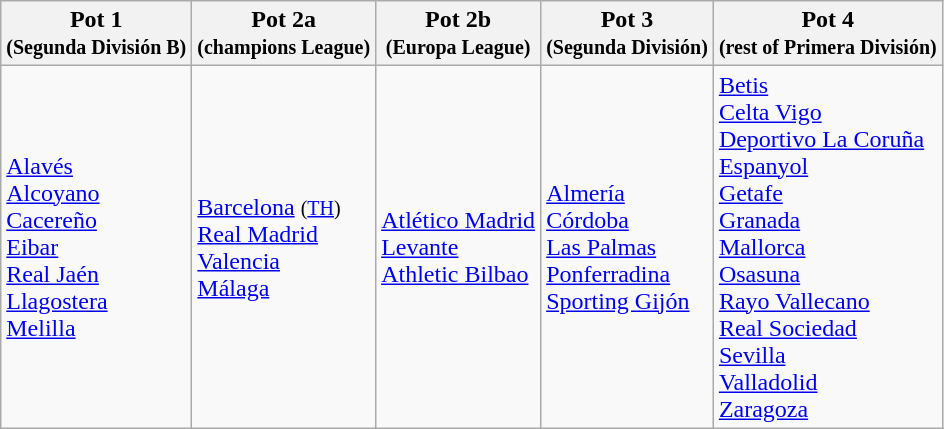<table class="wikitable">
<tr>
<th>Pot 1<br><small>(Segunda División B)</small></th>
<th>Pot 2a<br><small>(champions League)</small></th>
<th>Pot 2b<br><small>(Europa League)</small></th>
<th>Pot 3<br><small>(Segunda División)</small></th>
<th>Pot 4<br><small>(rest of Primera División)</small></th>
</tr>
<tr>
<td><a href='#'>Alavés</a><br><a href='#'>Alcoyano</a><br><a href='#'>Cacereño</a><br><a href='#'>Eibar</a><br><a href='#'>Real Jaén</a><br><a href='#'>Llagostera</a><br><a href='#'>Melilla</a></td>
<td><a href='#'>Barcelona</a> <small>(<a href='#'>TH</a>)</small><br><a href='#'>Real Madrid</a><br><a href='#'>Valencia</a><br><a href='#'>Málaga</a></td>
<td><a href='#'>Atlético Madrid</a><br><a href='#'>Levante</a><br><a href='#'>Athletic Bilbao</a></td>
<td><a href='#'>Almería</a><br><a href='#'>Córdoba</a><br><a href='#'>Las Palmas</a><br><a href='#'>Ponferradina</a><br><a href='#'>Sporting Gijón</a></td>
<td><a href='#'>Betis</a><br><a href='#'>Celta Vigo</a><br><a href='#'>Deportivo La Coruña</a><br><a href='#'>Espanyol</a><br><a href='#'>Getafe</a><br><a href='#'>Granada</a><br><a href='#'>Mallorca</a><br><a href='#'>Osasuna</a><br><a href='#'>Rayo Vallecano</a><br><a href='#'>Real Sociedad</a><br><a href='#'>Sevilla</a><br><a href='#'>Valladolid</a><br><a href='#'>Zaragoza</a></td>
</tr>
</table>
